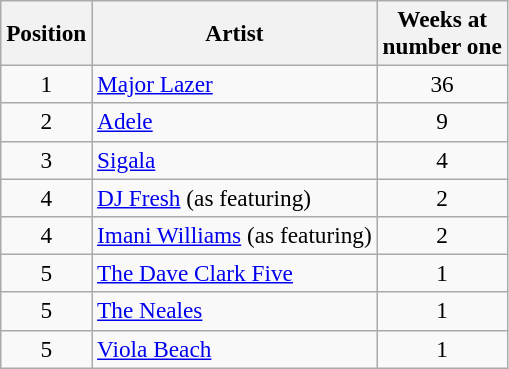<table class="wikitable sortable plainrowheaders" style="font-size:97%;">
<tr>
<th scope=col>Position</th>
<th scope=col>Artist</th>
<th scope=col>Weeks at<br>number one</th>
</tr>
<tr>
<td align=center>1</td>
<td><a href='#'>Major Lazer</a></td>
<td align=center>36</td>
</tr>
<tr>
<td align=center>2</td>
<td><a href='#'>Adele</a></td>
<td align=center>9</td>
</tr>
<tr>
<td align=center>3</td>
<td><a href='#'>Sigala</a></td>
<td align=center>4</td>
</tr>
<tr>
<td align=center>4</td>
<td><a href='#'>DJ Fresh</a> (as featuring)</td>
<td align=center>2</td>
</tr>
<tr>
<td align=center>4</td>
<td><a href='#'>Imani Williams</a> (as featuring)</td>
<td align=center>2</td>
</tr>
<tr>
<td align=center>5</td>
<td><a href='#'>The Dave Clark Five</a></td>
<td align=center>1</td>
</tr>
<tr>
<td align=center>5</td>
<td><a href='#'>The Neales</a></td>
<td align=center>1</td>
</tr>
<tr>
<td align=center>5</td>
<td><a href='#'>Viola Beach</a></td>
<td align=center>1</td>
</tr>
</table>
